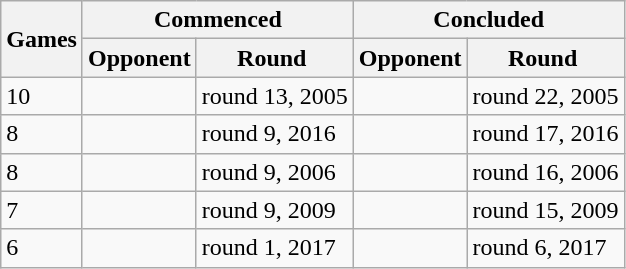<table class="wikitable sortable">
<tr>
<th rowspan=2>Games</th>
<th colspan=2>Commenced</th>
<th colspan=2>Concluded</th>
</tr>
<tr>
<th>Opponent</th>
<th>Round </th>
<th>Opponent</th>
<th>Round </th>
</tr>
<tr>
<td>10</td>
<td></td>
<td>round 13, 2005</td>
<td></td>
<td>round 22, 2005</td>
</tr>
<tr>
<td>8</td>
<td></td>
<td>round 9, 2016</td>
<td></td>
<td>round 17, 2016</td>
</tr>
<tr>
<td>8</td>
<td></td>
<td>round 9, 2006</td>
<td></td>
<td>round 16, 2006</td>
</tr>
<tr>
<td>7</td>
<td></td>
<td>round 9, 2009</td>
<td></td>
<td>round 15, 2009</td>
</tr>
<tr>
<td>6</td>
<td></td>
<td>round 1, 2017</td>
<td></td>
<td>round 6, 2017</td>
</tr>
</table>
